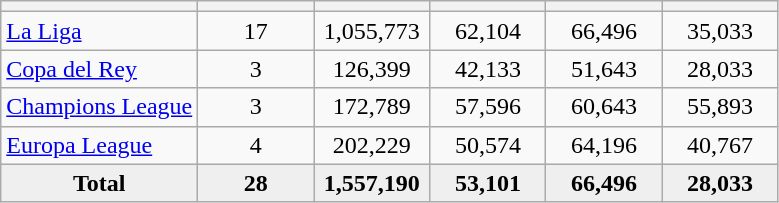<table class="wikitable" style="text-align: center">
<tr>
<th></th>
<th style="width:70px;"></th>
<th style="width:70px;"></th>
<th style="width:70px;"></th>
<th style="width:70px;"></th>
<th style="width:70px;"></th>
</tr>
<tr>
<td align=left><a href='#'>La Liga</a></td>
<td>17</td>
<td>1,055,773</td>
<td>62,104</td>
<td>66,496</td>
<td>35,033</td>
</tr>
<tr>
<td align=left><a href='#'>Copa del Rey</a></td>
<td>3</td>
<td>126,399</td>
<td>42,133</td>
<td>51,643</td>
<td>28,033</td>
</tr>
<tr>
<td align=left><a href='#'>Champions League</a></td>
<td>3</td>
<td>172,789</td>
<td>57,596</td>
<td>60,643</td>
<td>55,893</td>
</tr>
<tr>
<td align=left><a href='#'>Europa League</a></td>
<td>4</td>
<td>202,229</td>
<td>50,574</td>
<td>64,196</td>
<td>40,767</td>
</tr>
<tr bgcolor="#EFEFEF">
<td><strong>Total</strong></td>
<td><strong>28</strong></td>
<td><strong>1,557,190</strong></td>
<td><strong>53,101</strong></td>
<td><strong>66,496</strong></td>
<td><strong>28,033</strong></td>
</tr>
</table>
